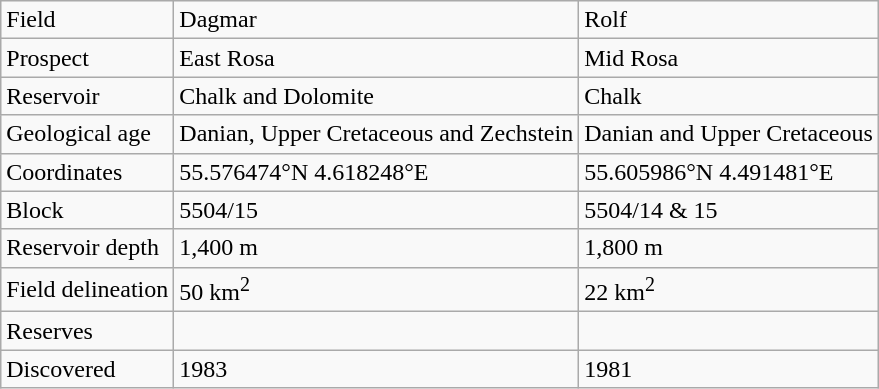<table class="wikitable">
<tr>
<td>Field</td>
<td>Dagmar</td>
<td>Rolf</td>
</tr>
<tr>
<td>Prospect</td>
<td>East Rosa</td>
<td>Mid Rosa</td>
</tr>
<tr>
<td>Reservoir</td>
<td>Chalk and Dolomite</td>
<td>Chalk</td>
</tr>
<tr>
<td>Geological age</td>
<td>Danian, Upper Cretaceous and  Zechstein</td>
<td>Danian and Upper Cretaceous</td>
</tr>
<tr>
<td>Coordinates</td>
<td>55.576474°N 4.618248°E</td>
<td>55.605986°N 4.491481°E</td>
</tr>
<tr>
<td>Block</td>
<td>5504/15</td>
<td>5504/14 & 15</td>
</tr>
<tr>
<td>Reservoir depth</td>
<td>1,400 m</td>
<td>1,800 m</td>
</tr>
<tr>
<td>Field delineation</td>
<td>50 km<sup>2</sup></td>
<td>22 km<sup>2</sup></td>
</tr>
<tr>
<td>Reserves</td>
<td></td>
<td></td>
</tr>
<tr>
<td>Discovered</td>
<td>1983</td>
<td>1981</td>
</tr>
</table>
